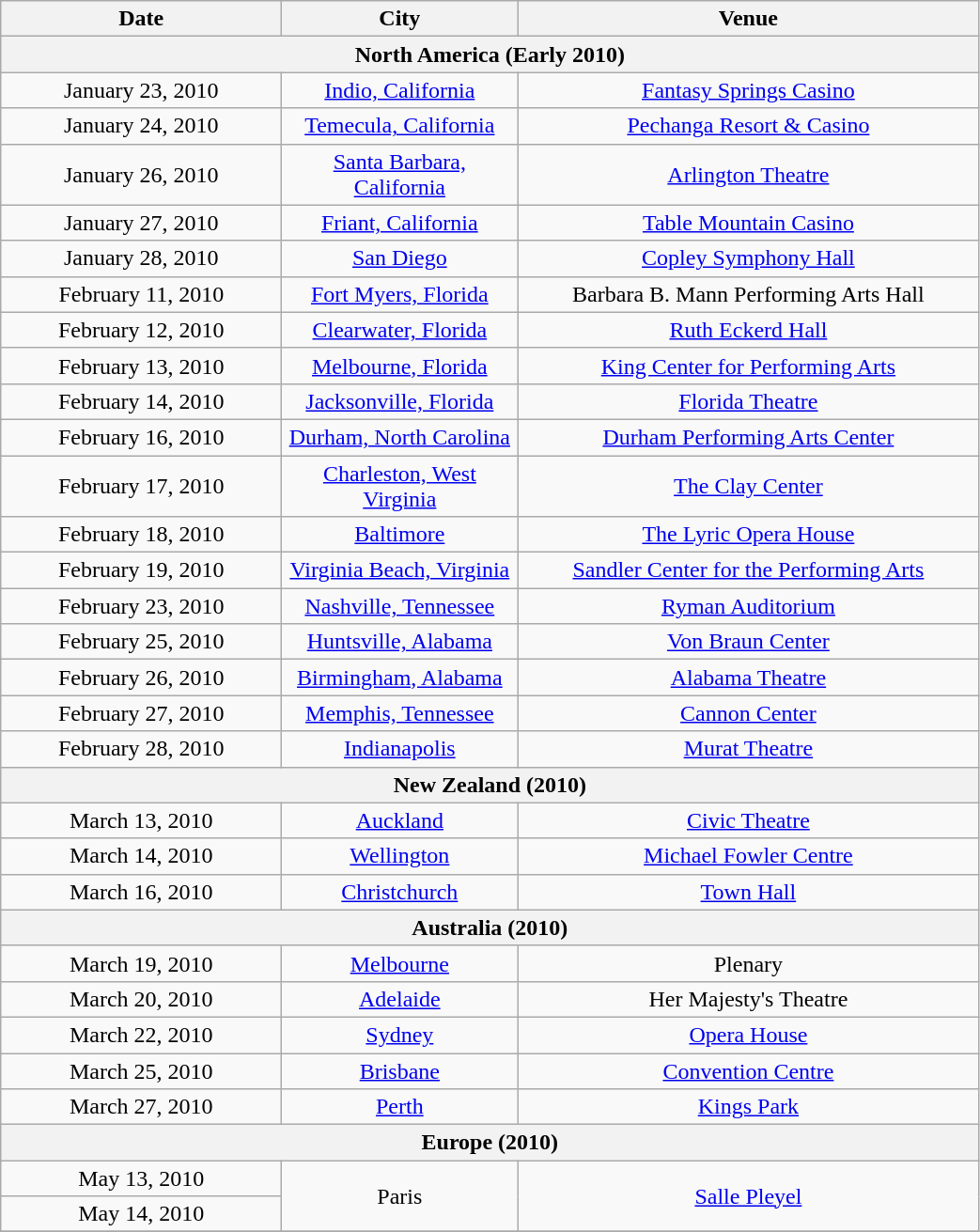<table class="wikitable" style="text-align:center;">
<tr>
<th scope="col" style="width:12em;">Date</th>
<th scope="col" style="width:10em;">City</th>
<th scope="col" style="width:20em;">Venue</th>
</tr>
<tr>
<th colspan="3"><strong>North America (Early 2010)</strong></th>
</tr>
<tr>
<td>January 23, 2010</td>
<td><a href='#'>Indio, California</a></td>
<td><a href='#'>Fantasy Springs Casino</a></td>
</tr>
<tr>
<td>January 24, 2010</td>
<td><a href='#'>Temecula, California</a></td>
<td><a href='#'>Pechanga Resort & Casino</a></td>
</tr>
<tr>
<td>January 26, 2010</td>
<td><a href='#'>Santa Barbara, California</a></td>
<td><a href='#'>Arlington Theatre</a></td>
</tr>
<tr>
<td>January 27, 2010</td>
<td><a href='#'>Friant, California</a></td>
<td><a href='#'>Table Mountain Casino</a></td>
</tr>
<tr>
<td>January 28, 2010</td>
<td><a href='#'>San Diego</a></td>
<td><a href='#'>Copley Symphony Hall</a></td>
</tr>
<tr>
<td>February 11, 2010</td>
<td><a href='#'>Fort Myers, Florida</a></td>
<td>Barbara B. Mann Performing Arts Hall</td>
</tr>
<tr>
<td>February 12, 2010</td>
<td><a href='#'>Clearwater, Florida</a></td>
<td><a href='#'>Ruth Eckerd Hall</a></td>
</tr>
<tr>
<td>February 13, 2010</td>
<td><a href='#'>Melbourne, Florida</a></td>
<td><a href='#'>King Center for Performing Arts</a></td>
</tr>
<tr>
<td>February 14, 2010</td>
<td><a href='#'>Jacksonville, Florida</a></td>
<td><a href='#'>Florida Theatre</a></td>
</tr>
<tr>
<td>February 16, 2010</td>
<td><a href='#'>Durham, North Carolina</a></td>
<td><a href='#'>Durham Performing Arts Center</a></td>
</tr>
<tr>
<td>February 17, 2010</td>
<td><a href='#'>Charleston, West Virginia</a></td>
<td><a href='#'>The Clay Center</a></td>
</tr>
<tr>
<td>February 18, 2010</td>
<td><a href='#'>Baltimore</a></td>
<td><a href='#'>The Lyric Opera House</a></td>
</tr>
<tr>
<td>February 19, 2010</td>
<td><a href='#'>Virginia Beach, Virginia</a></td>
<td><a href='#'>Sandler Center for the Performing Arts</a></td>
</tr>
<tr>
<td>February 23, 2010</td>
<td><a href='#'>Nashville, Tennessee</a></td>
<td><a href='#'>Ryman Auditorium</a></td>
</tr>
<tr>
<td>February 25, 2010</td>
<td><a href='#'>Huntsville, Alabama</a></td>
<td><a href='#'>Von Braun Center</a></td>
</tr>
<tr>
<td>February 26, 2010</td>
<td><a href='#'>Birmingham, Alabama</a></td>
<td><a href='#'>Alabama Theatre</a></td>
</tr>
<tr>
<td>February 27, 2010</td>
<td><a href='#'>Memphis, Tennessee</a></td>
<td><a href='#'>Cannon Center</a></td>
</tr>
<tr>
<td>February 28, 2010</td>
<td><a href='#'>Indianapolis</a></td>
<td><a href='#'>Murat Theatre</a></td>
</tr>
<tr>
<th colspan="3"><strong>New Zealand (2010)</strong></th>
</tr>
<tr>
<td>March 13, 2010</td>
<td><a href='#'>Auckland</a></td>
<td><a href='#'>Civic Theatre</a></td>
</tr>
<tr>
<td>March 14, 2010</td>
<td><a href='#'>Wellington</a></td>
<td><a href='#'>Michael Fowler Centre</a></td>
</tr>
<tr>
<td>March 16, 2010</td>
<td><a href='#'>Christchurch</a></td>
<td><a href='#'>Town Hall</a></td>
</tr>
<tr>
<th colspan="3"><strong>Australia (2010)</strong></th>
</tr>
<tr>
<td>March 19, 2010</td>
<td><a href='#'>Melbourne</a></td>
<td>Plenary</td>
</tr>
<tr>
<td>March 20, 2010</td>
<td><a href='#'>Adelaide</a></td>
<td>Her Majesty's Theatre</td>
</tr>
<tr>
<td>March 22, 2010</td>
<td><a href='#'>Sydney</a></td>
<td><a href='#'>Opera House</a></td>
</tr>
<tr>
<td>March 25, 2010</td>
<td><a href='#'>Brisbane</a></td>
<td><a href='#'>Convention Centre</a></td>
</tr>
<tr>
<td>March 27, 2010</td>
<td><a href='#'>Perth</a></td>
<td><a href='#'>Kings Park</a></td>
</tr>
<tr>
<th colspan="3"><strong>Europe (2010)</strong></th>
</tr>
<tr>
<td>May 13, 2010</td>
<td rowspan="2">Paris</td>
<td rowspan="2"><a href='#'>Salle Pleyel</a></td>
</tr>
<tr>
<td>May 14, 2010</td>
</tr>
<tr>
</tr>
</table>
